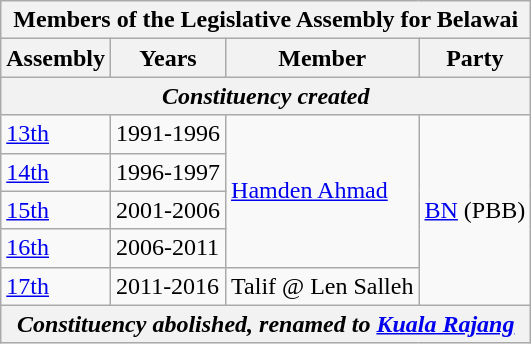<table class=wikitable>
<tr>
<th colspan="4">Members of the Legislative Assembly for Belawai</th>
</tr>
<tr>
<th>Assembly</th>
<th>Years</th>
<th>Member</th>
<th>Party</th>
</tr>
<tr>
<th colspan=4 align=center><em>Constituency created</em></th>
</tr>
<tr>
<td><a href='#'>13th</a></td>
<td>1991-1996</td>
<td rowspan=4><a href='#'>Hamden Ahmad</a></td>
<td rowspan=5><a href='#'>BN</a> (PBB)</td>
</tr>
<tr>
<td><a href='#'>14th</a></td>
<td>1996-1997</td>
</tr>
<tr>
<td><a href='#'>15th</a></td>
<td>2001-2006</td>
</tr>
<tr>
<td><a href='#'>16th</a></td>
<td>2006-2011</td>
</tr>
<tr>
<td><a href='#'>17th</a></td>
<td>2011-2016</td>
<td>Talif @ Len Salleh</td>
</tr>
<tr>
<th colspan=4 align=center><em>Constituency abolished, renamed to <a href='#'>Kuala Rajang</a></em></th>
</tr>
</table>
